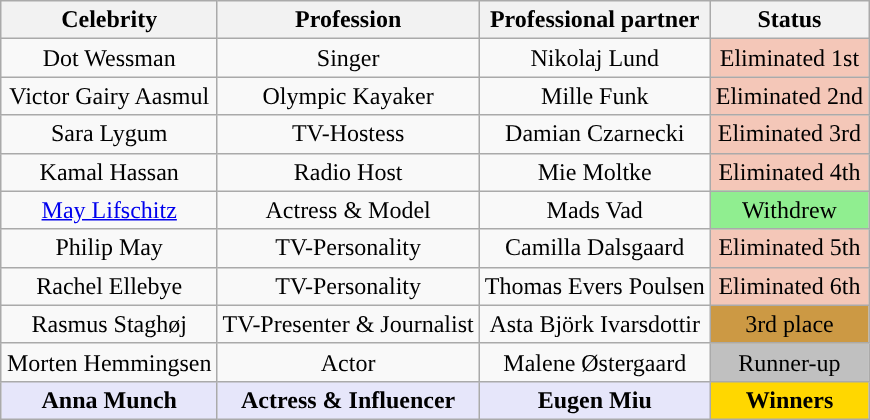<table class= "wikitable sortable" style="text-align: center; margin:auto; align: center">
<tr>
<th>Celebrity</th>
<th>Profession</th>
<th>Professional partner</th>
<th>Status</th>
</tr>
<tr>
<td>Dot Wessman</td>
<td>Singer</td>
<td>Nikolaj Lund</td>
<td style="background:#f4c7b8;">Eliminated 1st</td>
</tr>
<tr>
<td>Victor Gairy Aasmul</td>
<td>Olympic Kayaker</td>
<td>Mille Funk</td>
<td style="background:#f4c7b8;">Eliminated 2nd</td>
</tr>
<tr>
<td>Sara Lygum</td>
<td>TV-Hostess</td>
<td>Damian Czarnecki</td>
<td style="background:#f4c7b8;">Eliminated 3rd</td>
</tr>
<tr>
<td>Kamal Hassan</td>
<td>Radio Host</td>
<td>Mie Moltke</td>
<td style="background:#f4c7b8;">Eliminated 4th</td>
</tr>
<tr>
<td><a href='#'>May Lifschitz</a></td>
<td>Actress & Model</td>
<td>Mads Vad</td>
<td style="background:lightgreen;">Withdrew</td>
</tr>
<tr>
<td>Philip May</td>
<td>TV-Personality</td>
<td>Camilla Dalsgaard</td>
<td style="background:#f4c7b8;">Eliminated 5th</td>
</tr>
<tr>
<td>Rachel Ellebye</td>
<td>TV-Personality</td>
<td>Thomas Evers Poulsen</td>
<td style="background:#f4c7b8;">Eliminated 6th</td>
</tr>
<tr>
<td>Rasmus Staghøj</td>
<td>TV-Presenter & Journalist</td>
<td>Asta Björk Ivarsdottir</td>
<td style="background:#c94;">3rd place</td>
</tr>
<tr>
<td>Morten Hemmingsen</td>
<td>Actor</td>
<td>Malene Østergaard</td>
<td style="background:silver;">Runner-up</td>
</tr>
<tr style="background:lavender;">
<td><strong>Anna Munch</strong></td>
<td><strong>Actress & Influencer</strong></td>
<td><strong>Eugen Miu</strong></td>
<td style="background:gold;"><strong>Winners</strong></td>
</tr>
</table>
